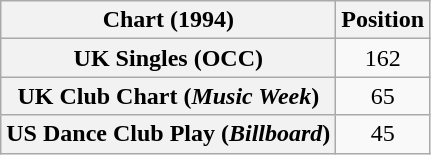<table class="wikitable sortable plainrowheaders" style="text-align:center">
<tr>
<th>Chart (1994)</th>
<th>Position</th>
</tr>
<tr>
<th scope="row">UK Singles (OCC)</th>
<td>162</td>
</tr>
<tr>
<th scope="row">UK Club Chart (<em>Music Week</em>)</th>
<td>65</td>
</tr>
<tr>
<th scope="row">US Dance Club Play (<em>Billboard</em>)</th>
<td>45</td>
</tr>
</table>
